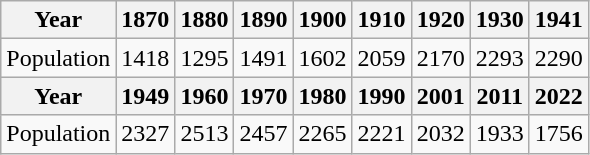<table class="wikitable">
<tr>
<th>Year</th>
<th>1870</th>
<th>1880</th>
<th>1890</th>
<th>1900</th>
<th>1910</th>
<th>1920</th>
<th>1930</th>
<th>1941</th>
</tr>
<tr>
<td>Population</td>
<td>1418</td>
<td>1295</td>
<td>1491</td>
<td>1602</td>
<td>2059</td>
<td>2170</td>
<td>2293</td>
<td>2290</td>
</tr>
<tr>
<th>Year</th>
<th>1949</th>
<th>1960</th>
<th>1970</th>
<th>1980</th>
<th>1990</th>
<th>2001</th>
<th>2011</th>
<th>2022</th>
</tr>
<tr>
<td>Population</td>
<td>2327</td>
<td>2513</td>
<td>2457</td>
<td>2265</td>
<td>2221</td>
<td>2032</td>
<td>1933</td>
<td>1756</td>
</tr>
</table>
